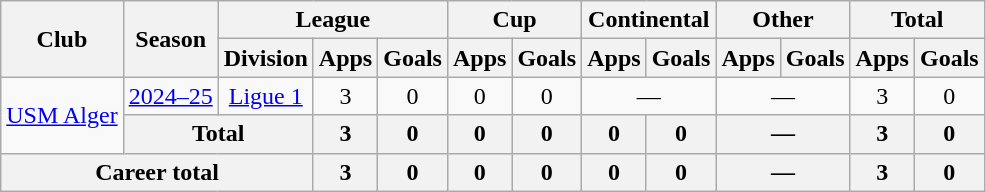<table class="wikitable" style="text-align:center">
<tr>
<th rowspan="2">Club</th>
<th rowspan="2">Season</th>
<th colspan="3">League</th>
<th colspan="2">Cup</th>
<th colspan="2">Continental</th>
<th colspan="2">Other</th>
<th colspan="2">Total</th>
</tr>
<tr>
<th>Division</th>
<th>Apps</th>
<th>Goals</th>
<th>Apps</th>
<th>Goals</th>
<th>Apps</th>
<th>Goals</th>
<th>Apps</th>
<th>Goals</th>
<th>Apps</th>
<th>Goals</th>
</tr>
<tr>
<td rowspan="2" valign="center"><a href='#'>USM Alger</a></td>
<td><a href='#'>2024–25</a></td>
<td><a href='#'>Ligue 1</a></td>
<td>3</td>
<td>0</td>
<td>0</td>
<td>0</td>
<td colspan=2>—</td>
<td colspan=2>—</td>
<td>3</td>
<td>0</td>
</tr>
<tr>
<th colspan="2">Total</th>
<th>3</th>
<th>0</th>
<th>0</th>
<th>0</th>
<th>0</th>
<th>0</th>
<th colspan=2>—</th>
<th>3</th>
<th>0</th>
</tr>
<tr>
<th colspan="3">Career total</th>
<th>3</th>
<th>0</th>
<th>0</th>
<th>0</th>
<th>0</th>
<th>0</th>
<th colspan=2>—</th>
<th>3</th>
<th>0</th>
</tr>
</table>
